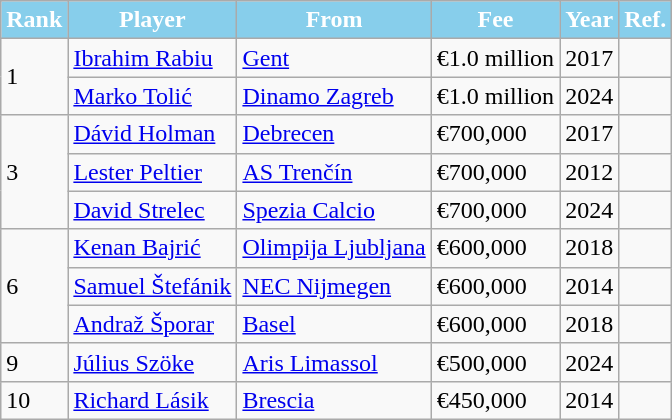<table border="0" class="wikitable">
<tr>
<th style="color:#FFFFFF; background:#87CEEB;">Rank</th>
<th style="color:#FFFFFF; background:#87CEEB;">Player</th>
<th style="color:#FFFFFF; background:#87CEEB;">From</th>
<th style="color:#FFFFFF; background:#87CEEB;">Fee</th>
<th style="color:#FFFFFF; background:#87CEEB;">Year</th>
<th style="color:#FFFFFF; background:#87CEEB;">Ref.</th>
</tr>
<tr>
<td rowspan="2">1</td>
<td> <a href='#'>Ibrahim Rabiu</a></td>
<td> <a href='#'>Gent</a></td>
<td>€1.0 million</td>
<td>2017</td>
<td></td>
</tr>
<tr>
<td> <a href='#'>Marko Tolić</a></td>
<td> <a href='#'>Dinamo Zagreb</a></td>
<td>€1.0 million</td>
<td>2024</td>
<td></td>
</tr>
<tr>
<td rowspan="3">3</td>
<td> <a href='#'>Dávid Holman</a></td>
<td> <a href='#'>Debrecen</a></td>
<td>€700,000</td>
<td>2017</td>
<td></td>
</tr>
<tr>
<td> <a href='#'>Lester Peltier</a></td>
<td> <a href='#'>AS Trenčín</a></td>
<td>€700,000</td>
<td>2012</td>
<td></td>
</tr>
<tr>
<td> <a href='#'>David Strelec</a></td>
<td> <a href='#'>Spezia Calcio</a></td>
<td>€700,000</td>
<td>2024</td>
<td></td>
</tr>
<tr>
<td rowspan="3">6</td>
<td> <a href='#'>Kenan Bajrić</a></td>
<td> <a href='#'>Olimpija Ljubljana</a></td>
<td>€600,000</td>
<td>2018</td>
<td></td>
</tr>
<tr>
<td> <a href='#'>Samuel Štefánik</a></td>
<td> <a href='#'>NEC Nijmegen</a></td>
<td>€600,000</td>
<td>2014</td>
<td></td>
</tr>
<tr>
<td> <a href='#'>Andraž Šporar</a></td>
<td> <a href='#'>Basel</a></td>
<td>€600,000</td>
<td>2018</td>
<td></td>
</tr>
<tr>
<td>9</td>
<td> <a href='#'>Július Szöke</a></td>
<td> <a href='#'>Aris Limassol</a></td>
<td>€500,000</td>
<td>2024</td>
<td></td>
</tr>
<tr>
<td>10</td>
<td> <a href='#'>Richard Lásik</a></td>
<td> <a href='#'>Brescia</a></td>
<td>€450,000</td>
<td>2014</td>
<td></td>
</tr>
</table>
